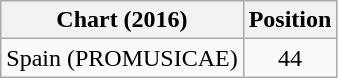<table class="wikitable plainrowheaders">
<tr>
<th>Chart (2016)</th>
<th>Position</th>
</tr>
<tr>
<td>Spain (PROMUSICAE)</td>
<td align="center">44</td>
</tr>
</table>
